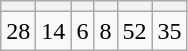<table class="wikitable" style="text-align:center">
<tr>
<th></th>
<th></th>
<th></th>
<th></th>
<th></th>
<th></th>
</tr>
<tr>
<td>28</td>
<td>14</td>
<td>6</td>
<td>8</td>
<td>52</td>
<td>35</td>
</tr>
</table>
